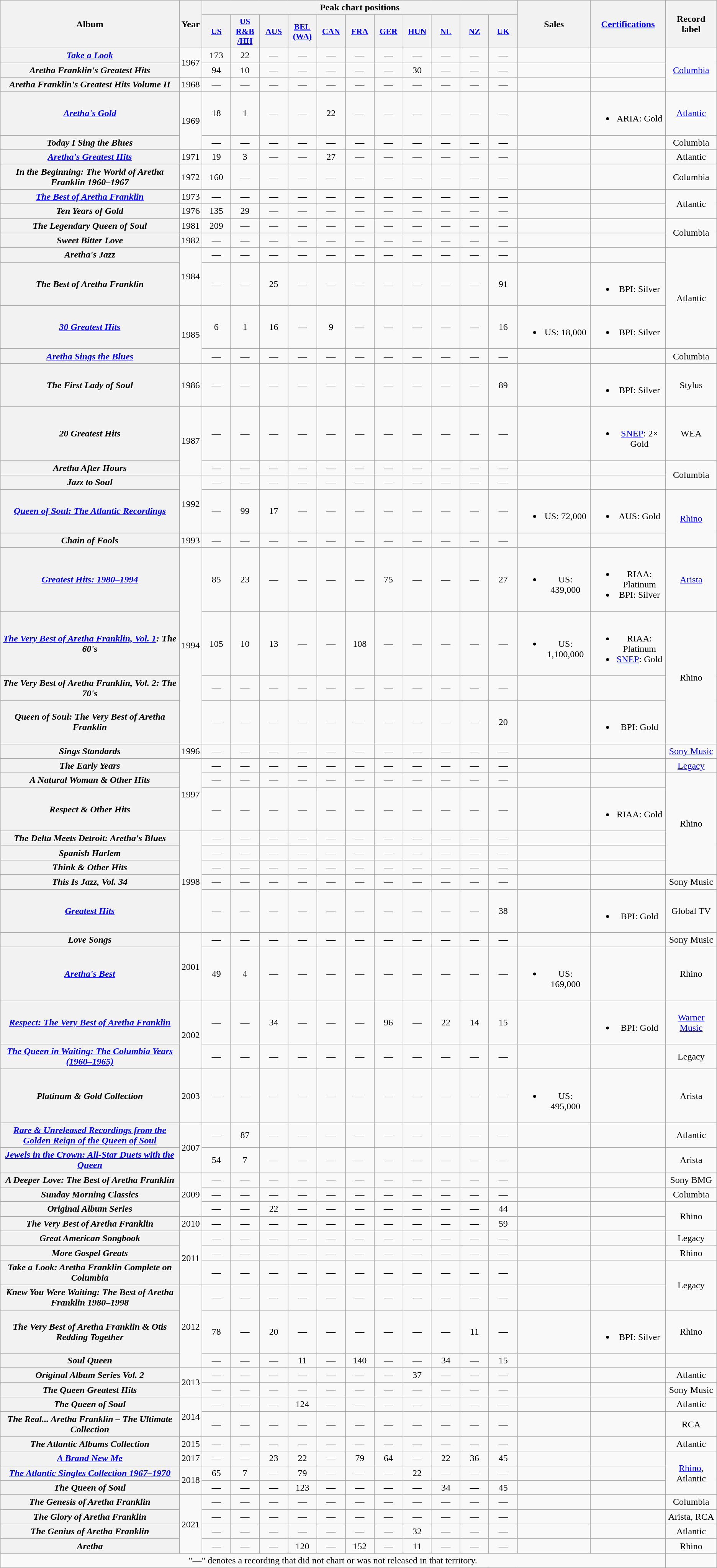<table class="wikitable plainrowheaders" style="text-align:center;" border="1">
<tr>
<th scope="col" rowspan="2">Album</th>
<th scope="col" rowspan="2">Year</th>
<th scope="col" colspan="11">Peak chart positions</th>
<th scope="col" rowspan="2">Sales</th>
<th scope="col" rowspan="2"><a href='#'>Certifications</a></th>
<th scope="col" rowspan="2">Record label</th>
</tr>
<tr>
<th scope="col" style="width:3em;font-size:90%;"><a href='#'>US</a><br></th>
<th scope="col" style="width:3em;font-size:90%;"><a href='#'>US<br>R&B<br>/HH</a><br></th>
<th scope="col" style="width:3em;font-size:90%;"><a href='#'>AUS</a><br></th>
<th scope="col" style="width:3em; font-size:90%;"><a href='#'>BEL<br>(WA)</a><br></th>
<th scope="col" style="width:3em;font-size:90%;"><a href='#'>CAN</a><br></th>
<th scope="col" style="width:3em;font-size:90%;"><a href='#'>FRA</a><br></th>
<th scope="col" style="width:3em;font-size:90%;"><a href='#'>GER</a><br></th>
<th scope="col" style="width:3em;font-size:90%;"><a href='#'>HUN</a><br></th>
<th scope="col" style="width:3em;font-size:90%;"><a href='#'>NL</a><br></th>
<th scope="col" style="width:3em;font-size:90%;"><a href='#'>NZ</a><br></th>
<th scope="col" style="width:3em;font-size:90%;"><a href='#'>UK</a><br></th>
</tr>
<tr>
<th scope="row"><em><a href='#'>Take a Look</a></em></th>
<td rowspan="2">1967</td>
<td>173</td>
<td>22</td>
<td>—</td>
<td>—</td>
<td>—</td>
<td>—</td>
<td>—</td>
<td>—</td>
<td>—</td>
<td>—</td>
<td>—</td>
<td></td>
<td></td>
<td rowspan="3"><a href='#'>Columbia</a></td>
</tr>
<tr>
<th scope="row"><em>Aretha Franklin's Greatest Hits</em></th>
<td>94</td>
<td>10</td>
<td>—</td>
<td>—</td>
<td>—</td>
<td>—</td>
<td>—</td>
<td>30</td>
<td>—</td>
<td>—</td>
<td>—</td>
<td></td>
<td></td>
</tr>
<tr>
<th scope="row"><em>Aretha Franklin's Greatest Hits Volume II</em></th>
<td>1968</td>
<td>—</td>
<td>—</td>
<td>—</td>
<td>—</td>
<td>—</td>
<td>—</td>
<td>—</td>
<td>—</td>
<td>—</td>
<td>—</td>
<td>—</td>
<td></td>
<td></td>
</tr>
<tr>
<th scope="row"><em><a href='#'>Aretha's Gold</a></em></th>
<td rowspan="2">1969</td>
<td>18</td>
<td>1</td>
<td>—</td>
<td>—</td>
<td>22</td>
<td>—</td>
<td>—</td>
<td>—</td>
<td>—</td>
<td>—</td>
<td>—</td>
<td></td>
<td><br><ul><li>ARIA: Gold</li></ul></td>
<td><a href='#'>Atlantic</a></td>
</tr>
<tr>
<th scope="row"><em>Today I Sing the Blues</em></th>
<td>—</td>
<td>—</td>
<td>—</td>
<td>—</td>
<td>—</td>
<td>—</td>
<td>—</td>
<td>—</td>
<td>—</td>
<td>—</td>
<td>—</td>
<td></td>
<td></td>
<td>Columbia</td>
</tr>
<tr>
<th scope="row"><em><a href='#'>Aretha's Greatest Hits</a></em></th>
<td>1971</td>
<td>19</td>
<td>3</td>
<td>—</td>
<td>—</td>
<td>27</td>
<td>—</td>
<td>—</td>
<td>—</td>
<td>—</td>
<td>—</td>
<td>—</td>
<td></td>
<td></td>
<td>Atlantic</td>
</tr>
<tr>
<th scope="row"><em>In the Beginning: The World of Aretha Franklin 1960–1967</em></th>
<td>1972</td>
<td>160</td>
<td>—</td>
<td>—</td>
<td>—</td>
<td>—</td>
<td>—</td>
<td>—</td>
<td>—</td>
<td>—</td>
<td>—</td>
<td>—</td>
<td></td>
<td></td>
<td>Columbia</td>
</tr>
<tr>
<th scope="row"><em><a href='#'>The Best of Aretha Franklin</a></em></th>
<td>1973</td>
<td>—</td>
<td>—</td>
<td>—</td>
<td>—</td>
<td>—</td>
<td>—</td>
<td>—</td>
<td>—</td>
<td>—</td>
<td>—</td>
<td>—</td>
<td></td>
<td></td>
<td rowspan="2">Atlantic</td>
</tr>
<tr>
<th scope="row"><em>Ten Years of Gold</em></th>
<td>1976</td>
<td>135</td>
<td>29</td>
<td>—</td>
<td>—</td>
<td>—</td>
<td>—</td>
<td>—</td>
<td>—</td>
<td>—</td>
<td>—</td>
<td>—</td>
<td></td>
<td></td>
</tr>
<tr>
<th scope="row"><em>The Legendary Queen of Soul</em></th>
<td>1981</td>
<td>209</td>
<td>—</td>
<td>—</td>
<td>—</td>
<td>—</td>
<td>—</td>
<td>—</td>
<td>—</td>
<td>—</td>
<td>—</td>
<td>—</td>
<td></td>
<td></td>
<td rowspan="2">Columbia</td>
</tr>
<tr>
<th scope="row"><em>Sweet Bitter Love</em></th>
<td>1982</td>
<td>—</td>
<td>—</td>
<td>—</td>
<td>—</td>
<td>—</td>
<td>—</td>
<td>—</td>
<td>—</td>
<td>—</td>
<td>—</td>
<td>—</td>
<td></td>
<td></td>
</tr>
<tr>
<th scope="row"><em>Aretha's Jazz</em></th>
<td rowspan="2">1984</td>
<td>—</td>
<td>—</td>
<td>—</td>
<td>—</td>
<td>—</td>
<td>—</td>
<td>—</td>
<td>—</td>
<td>—</td>
<td>—</td>
<td>—</td>
<td></td>
<td></td>
<td rowspan="3">Atlantic</td>
</tr>
<tr>
<th scope="row"><em>The Best of Aretha Franklin</em></th>
<td>—</td>
<td>—</td>
<td>25</td>
<td>—</td>
<td>—</td>
<td>—</td>
<td>—</td>
<td>—</td>
<td>—</td>
<td>—</td>
<td>91</td>
<td></td>
<td><br><ul><li>BPI: Silver</li></ul></td>
</tr>
<tr>
<th scope="row"><em><a href='#'>30 Greatest Hits</a></em></th>
<td rowspan="2">1985</td>
<td>6<br></td>
<td>1</td>
<td>16</td>
<td>—</td>
<td>9<br></td>
<td>—</td>
<td>—</td>
<td>—</td>
<td>—</td>
<td>—</td>
<td>16</td>
<td><br><ul><li>US: 18,000</li></ul></td>
<td><br><ul><li>BPI: Silver</li></ul></td>
</tr>
<tr>
<th scope="row"><em><a href='#'>Aretha Sings the Blues</a></em></th>
<td>—</td>
<td>—</td>
<td>—</td>
<td>—</td>
<td>—</td>
<td>—</td>
<td>—</td>
<td>—</td>
<td>—</td>
<td>—</td>
<td>—</td>
<td></td>
<td></td>
<td>Columbia</td>
</tr>
<tr>
<th scope="row"><em>The First Lady of Soul</em></th>
<td>1986</td>
<td>—</td>
<td>—</td>
<td>—</td>
<td>—</td>
<td>—</td>
<td>—</td>
<td>—</td>
<td>—</td>
<td>—</td>
<td>—</td>
<td>89</td>
<td></td>
<td><br><ul><li>BPI: Silver</li></ul></td>
<td>Stylus</td>
</tr>
<tr>
<th scope="row"><em>20 Greatest Hits</em></th>
<td rowspan="2">1987</td>
<td>—</td>
<td>—</td>
<td>—</td>
<td>—</td>
<td>—</td>
<td>—</td>
<td>—</td>
<td>—</td>
<td>—</td>
<td>—</td>
<td>—</td>
<td></td>
<td><br><ul><li><a href='#'>SNEP</a>: 2× Gold</li></ul></td>
<td>WEA</td>
</tr>
<tr>
<th scope="row"><em>Aretha After Hours</em></th>
<td>—</td>
<td>—</td>
<td>—</td>
<td>—</td>
<td>—</td>
<td>—</td>
<td>—</td>
<td>—</td>
<td>—</td>
<td>—</td>
<td>—</td>
<td></td>
<td></td>
<td rowspan="2">Columbia</td>
</tr>
<tr>
<th scope="row"><em>Jazz to Soul</em></th>
<td rowspan="2">1992</td>
<td>—</td>
<td>—</td>
<td>—</td>
<td>—</td>
<td>—</td>
<td>—</td>
<td>—</td>
<td>—</td>
<td>—</td>
<td>—</td>
<td>—</td>
<td></td>
<td></td>
</tr>
<tr>
<th scope="row"><em><a href='#'>Queen of Soul: The Atlantic Recordings</a></em></th>
<td>—</td>
<td>99</td>
<td>17</td>
<td>—</td>
<td>—</td>
<td>—</td>
<td>—</td>
<td>—</td>
<td>—</td>
<td>—</td>
<td>—</td>
<td><br><ul><li>US: 72,000</li></ul></td>
<td><br><ul><li>AUS: Gold</li></ul></td>
<td rowspan="2"><a href='#'>Rhino</a></td>
</tr>
<tr>
<th scope="row"><em>Chain of Fools</em></th>
<td>1993</td>
<td>—</td>
<td>—</td>
<td>—</td>
<td>—</td>
<td>—</td>
<td>—</td>
<td>—</td>
<td>—</td>
<td>—</td>
<td>—</td>
<td>—</td>
<td></td>
<td></td>
</tr>
<tr>
<th scope="row"><em><a href='#'>Greatest Hits: 1980–1994</a></em></th>
<td rowspan="4">1994</td>
<td>85</td>
<td>23</td>
<td>—</td>
<td>—</td>
<td>—</td>
<td>—</td>
<td>75</td>
<td>—</td>
<td>—</td>
<td>—</td>
<td>27</td>
<td><br><ul><li>US: 439,000</li></ul></td>
<td><br><ul><li>RIAA: Platinum</li><li>BPI: Silver</li></ul></td>
<td><a href='#'>Arista</a></td>
</tr>
<tr>
<th scope="row"><em><a href='#'>The Very Best of Aretha Franklin, Vol. 1</a>: The 60's</em></th>
<td>105</td>
<td>10</td>
<td>13</td>
<td>—</td>
<td>—</td>
<td>108</td>
<td>—</td>
<td>—</td>
<td>—</td>
<td>—</td>
<td>—</td>
<td><br><ul><li>US: 1,100,000</li></ul></td>
<td><br><ul><li>RIAA: Platinum</li><li><a href='#'>SNEP</a>: Gold</li></ul></td>
<td rowspan="3">Rhino</td>
</tr>
<tr>
<th scope="row"><em>The Very Best of Aretha Franklin, Vol. 2: The 70's</em></th>
<td>—</td>
<td>—</td>
<td>—</td>
<td>—</td>
<td>—</td>
<td>—</td>
<td>—</td>
<td>—</td>
<td>—</td>
<td>—</td>
<td>—</td>
<td></td>
<td></td>
</tr>
<tr>
<th scope="row"><em>Queen of Soul: The Very Best of Aretha Franklin</em></th>
<td>—</td>
<td>—</td>
<td>—</td>
<td>—</td>
<td>—</td>
<td>—</td>
<td>—</td>
<td>—</td>
<td>—</td>
<td>—</td>
<td>20</td>
<td></td>
<td><br><ul><li>BPI: Gold</li></ul></td>
</tr>
<tr>
<th scope="row"><em>Sings Standards</em></th>
<td>1996</td>
<td>—</td>
<td>—</td>
<td>—</td>
<td>—</td>
<td>—</td>
<td>—</td>
<td>—</td>
<td>—</td>
<td>—</td>
<td>—</td>
<td>—</td>
<td></td>
<td></td>
<td><a href='#'>Sony Music</a></td>
</tr>
<tr>
<th scope="row"><em>The Early Years</em></th>
<td rowspan="3">1997</td>
<td>—</td>
<td>—</td>
<td>—</td>
<td>—</td>
<td>—</td>
<td>—</td>
<td>—</td>
<td>—</td>
<td>—</td>
<td>—</td>
<td>—</td>
<td></td>
<td></td>
<td><a href='#'>Legacy</a></td>
</tr>
<tr>
<th scope="row"><em>A Natural Woman & Other Hits</em></th>
<td>—</td>
<td>—</td>
<td>—</td>
<td>—</td>
<td>—</td>
<td>—</td>
<td>—</td>
<td>—</td>
<td>—</td>
<td>—</td>
<td>—</td>
<td></td>
<td></td>
<td rowspan="5">Rhino</td>
</tr>
<tr>
<th scope="row"><em>Respect & Other Hits</em></th>
<td>—</td>
<td>—</td>
<td>—</td>
<td>—</td>
<td>—</td>
<td>—</td>
<td>—</td>
<td>—</td>
<td>—</td>
<td>—</td>
<td>—</td>
<td></td>
<td><br><ul><li>RIAA: Gold</li></ul></td>
</tr>
<tr>
<th scope="row"><em>The Delta Meets Detroit: Aretha's Blues</em></th>
<td rowspan="5">1998</td>
<td>—</td>
<td>—</td>
<td>—</td>
<td>—</td>
<td>—</td>
<td>—</td>
<td>—</td>
<td>—</td>
<td>—</td>
<td>—</td>
<td>—</td>
<td></td>
<td></td>
</tr>
<tr>
<th scope="row"><em>Spanish Harlem</em></th>
<td>—</td>
<td>—</td>
<td>—</td>
<td>—</td>
<td>—</td>
<td>—</td>
<td>—</td>
<td>—</td>
<td>—</td>
<td>—</td>
<td>—</td>
<td></td>
<td></td>
</tr>
<tr>
<th scope="row"><em>Think & Other Hits</em></th>
<td>—</td>
<td>—</td>
<td>—</td>
<td>—</td>
<td>—</td>
<td>—</td>
<td>—</td>
<td>—</td>
<td>—</td>
<td>—</td>
<td>—</td>
<td></td>
<td></td>
</tr>
<tr>
<th scope="row"><em>This Is Jazz, Vol. 34</em></th>
<td>—</td>
<td>—</td>
<td>—</td>
<td>—</td>
<td>—</td>
<td>—</td>
<td>—</td>
<td>—</td>
<td>—</td>
<td>—</td>
<td>—</td>
<td></td>
<td></td>
<td>Sony Music</td>
</tr>
<tr>
<th scope="row"><em><a href='#'>Greatest Hits</a></em></th>
<td>—</td>
<td>—</td>
<td>—</td>
<td>—</td>
<td>—</td>
<td>—</td>
<td>—</td>
<td>—</td>
<td>—</td>
<td>—</td>
<td>38</td>
<td></td>
<td><br><ul><li>BPI: Gold</li></ul></td>
<td>Global TV</td>
</tr>
<tr>
<th scope="row"><em>Love Songs</em></th>
<td rowspan="2">2001</td>
<td>—</td>
<td>—</td>
<td>—</td>
<td>—</td>
<td>—</td>
<td>—</td>
<td>—</td>
<td>—</td>
<td>—</td>
<td>—</td>
<td>—</td>
<td></td>
<td></td>
<td>Sony Music</td>
</tr>
<tr>
<th scope="row"><em><a href='#'>Aretha's Best</a></em></th>
<td>49</td>
<td>4</td>
<td>—</td>
<td>—</td>
<td>—</td>
<td>—</td>
<td>—</td>
<td>—</td>
<td>—</td>
<td>—</td>
<td>—</td>
<td><br><ul><li>US: 169,000</li></ul></td>
<td></td>
<td>Rhino</td>
</tr>
<tr>
<th scope="row"><em><a href='#'>Respect: The Very Best of Aretha Franklin</a></em></th>
<td rowspan="2">2002</td>
<td>—</td>
<td>—</td>
<td>34</td>
<td>—</td>
<td>—</td>
<td>—</td>
<td>96</td>
<td>—</td>
<td>22</td>
<td>14</td>
<td>15</td>
<td></td>
<td><br><ul><li>BPI: Gold</li></ul></td>
<td><a href='#'>Warner Music</a></td>
</tr>
<tr>
<th scope="row"><em><a href='#'>The Queen in Waiting: The Columbia Years (1960–1965)</a></em></th>
<td>—</td>
<td>—</td>
<td>—</td>
<td>—</td>
<td>—</td>
<td>—</td>
<td>—</td>
<td>—</td>
<td>—</td>
<td>—</td>
<td>—</td>
<td></td>
<td></td>
<td>Legacy</td>
</tr>
<tr>
<th scope="row"><em>Platinum & Gold Collection</em></th>
<td>2003</td>
<td>—</td>
<td>—</td>
<td>—</td>
<td>—</td>
<td>—</td>
<td>—</td>
<td>—</td>
<td>—</td>
<td>—</td>
<td>—</td>
<td>—</td>
<td><br><ul><li>US: 495,000</li></ul></td>
<td></td>
<td>Arista</td>
</tr>
<tr>
<th scope="row"><em><a href='#'>Rare & Unreleased Recordings from the Golden Reign of the Queen of Soul</a></em></th>
<td rowspan="2">2007</td>
<td>—</td>
<td>87</td>
<td>—</td>
<td>—</td>
<td>—</td>
<td>—</td>
<td>—</td>
<td>—</td>
<td>—</td>
<td>—</td>
<td>—</td>
<td></td>
<td></td>
<td>Atlantic</td>
</tr>
<tr>
<th scope="row"><em><a href='#'>Jewels in the Crown: All-Star Duets with the Queen</a></em></th>
<td>54</td>
<td>7</td>
<td>—</td>
<td>—</td>
<td>—</td>
<td>—</td>
<td>—</td>
<td>—</td>
<td>—</td>
<td>—</td>
<td>—</td>
<td></td>
<td></td>
<td>Arista</td>
</tr>
<tr>
<th scope="row"><em>A Deeper Love: The Best of Aretha Franklin</em></th>
<td rowspan="3">2009</td>
<td>—</td>
<td>—</td>
<td>—</td>
<td>—</td>
<td>—</td>
<td>—</td>
<td>—</td>
<td>—</td>
<td>—</td>
<td>—</td>
<td>—</td>
<td></td>
<td></td>
<td>Sony BMG</td>
</tr>
<tr>
<th scope="row"><em>Sunday Morning Classics</em></th>
<td>—</td>
<td>—</td>
<td>—</td>
<td>—</td>
<td>—</td>
<td>—</td>
<td>—</td>
<td>—</td>
<td>—</td>
<td>—</td>
<td>—</td>
<td></td>
<td></td>
<td>Columbia</td>
</tr>
<tr>
<th scope="row"><em>Original Album Series</em></th>
<td>—</td>
<td>—</td>
<td>22</td>
<td>—</td>
<td>—</td>
<td>—</td>
<td>—</td>
<td>—</td>
<td>—</td>
<td>—</td>
<td>44</td>
<td></td>
<td></td>
<td rowspan="2">Rhino</td>
</tr>
<tr>
<th scope="row"><em>The Very Best of Aretha Franklin</em></th>
<td>2010</td>
<td>—</td>
<td>—</td>
<td>—</td>
<td>—</td>
<td>—</td>
<td>—</td>
<td>—</td>
<td>—</td>
<td>—</td>
<td>—</td>
<td>59</td>
<td></td>
<td></td>
</tr>
<tr>
<th scope="row"><em>Great American Songbook</em></th>
<td rowspan="3">2011</td>
<td>—</td>
<td>—</td>
<td>—</td>
<td>—</td>
<td>—</td>
<td>—</td>
<td>—</td>
<td>—</td>
<td>—</td>
<td>—</td>
<td>—</td>
<td></td>
<td></td>
<td>Legacy</td>
</tr>
<tr>
<th scope="row"><em>More Gospel Greats</em></th>
<td>—</td>
<td>—</td>
<td>—</td>
<td>—</td>
<td>—</td>
<td>—</td>
<td>—</td>
<td>—</td>
<td>—</td>
<td>—</td>
<td>—</td>
<td></td>
<td></td>
<td>Rhino</td>
</tr>
<tr>
<th scope="row"><em>Take a Look: Aretha Franklin Complete on Columbia</em></th>
<td>—</td>
<td>—</td>
<td>—</td>
<td>—</td>
<td>—</td>
<td>—</td>
<td>—</td>
<td>—</td>
<td>—</td>
<td>—</td>
<td>—</td>
<td></td>
<td></td>
<td rowspan="2">Legacy</td>
</tr>
<tr>
<th scope="row"><em>Knew You Were Waiting: The Best of Aretha Franklin 1980–1998</em></th>
<td rowspan="3">2012</td>
<td>—</td>
<td>—</td>
<td>—</td>
<td>—</td>
<td>—</td>
<td>—</td>
<td>—</td>
<td>—</td>
<td>—</td>
<td>—</td>
<td>—</td>
<td></td>
<td></td>
</tr>
<tr>
<th scope="row"><em>The Very Best of Aretha Franklin & Otis Redding Together</em><br></th>
<td>78</td>
<td>—</td>
<td>20</td>
<td>—</td>
<td>—</td>
<td>—</td>
<td>—</td>
<td>—</td>
<td>—</td>
<td>11</td>
<td>—</td>
<td></td>
<td><br><ul><li>BPI: Silver</li></ul></td>
<td>Rhino</td>
</tr>
<tr>
<th scope="row"><em>Soul Queen</em></th>
<td>—</td>
<td>—</td>
<td>—</td>
<td>11</td>
<td>—</td>
<td>140</td>
<td>—</td>
<td>—</td>
<td>34</td>
<td>—</td>
<td>15</td>
<td></td>
<td></td>
</tr>
<tr>
<th scope="row"><em>Original Album Series Vol. 2</em></th>
<td rowspan="2">2013</td>
<td>—</td>
<td>—</td>
<td>—</td>
<td>—</td>
<td>—</td>
<td>—</td>
<td>—</td>
<td>37</td>
<td>—</td>
<td>—</td>
<td>—</td>
<td></td>
<td></td>
<td>Atlantic</td>
</tr>
<tr>
<th scope="row"><em>The Queen Greatest Hits</em></th>
<td>—</td>
<td>—</td>
<td>—</td>
<td>—</td>
<td>—</td>
<td>—</td>
<td>—</td>
<td>—</td>
<td>—</td>
<td>—</td>
<td>—</td>
<td></td>
<td></td>
<td>Sony Music</td>
</tr>
<tr>
<th scope="row"><em>The Queen of Soul</em> </th>
<td rowspan="2">2014</td>
<td>—</td>
<td>—</td>
<td>—</td>
<td>124</td>
<td>—</td>
<td>—</td>
<td>—</td>
<td>—</td>
<td>—</td>
<td>—</td>
<td>—</td>
<td></td>
<td></td>
<td>Atlantic</td>
</tr>
<tr>
<th scope="row"><em>The Real... Aretha Franklin – The Ultimate Collection</em></th>
<td>—</td>
<td>—</td>
<td>—</td>
<td>—</td>
<td>—</td>
<td>—</td>
<td>—</td>
<td>—</td>
<td>—</td>
<td>—</td>
<td>—</td>
<td></td>
<td></td>
<td>RCA</td>
</tr>
<tr>
<th scope="row"><em> The Atlantic Albums Collection</em></th>
<td>2015</td>
<td>—</td>
<td>—</td>
<td>—</td>
<td>—</td>
<td>—</td>
<td>—</td>
<td>—</td>
<td>—</td>
<td>—</td>
<td>—</td>
<td>—</td>
<td></td>
<td></td>
<td>Atlantic</td>
</tr>
<tr>
<th scope="row"><em><a href='#'>A Brand New Me</a></em></th>
<td>2017</td>
<td>—</td>
<td>—</td>
<td>23</td>
<td>22</td>
<td>—</td>
<td>79</td>
<td>64</td>
<td>—</td>
<td>22</td>
<td>36</td>
<td>45</td>
<td></td>
<td></td>
<td rowspan="3"><a href='#'>Rhino</a>, Atlantic</td>
</tr>
<tr>
<th scope="row"><em><a href='#'>The Atlantic Singles Collection 1967–1970</a></em></th>
<td rowspan="2">2018</td>
<td>65</td>
<td>7</td>
<td>—</td>
<td>79</td>
<td>—</td>
<td>—</td>
<td>—</td>
<td>22</td>
<td>—</td>
<td>—</td>
<td>—</td>
<td></td>
<td></td>
</tr>
<tr>
<th scope="row"><em>The Queen of Soul</em></th>
<td>—</td>
<td>—</td>
<td>—</td>
<td>123</td>
<td>—</td>
<td>—</td>
<td>—</td>
<td>—</td>
<td>34</td>
<td>—</td>
<td>45</td>
<td></td>
<td></td>
</tr>
<tr>
<th scope="row"><em>The Genesis of Aretha Franklin</em></th>
<td rowspan="4">2021</td>
<td>—</td>
<td>—</td>
<td>—</td>
<td>—</td>
<td>—</td>
<td>—</td>
<td>—</td>
<td>—</td>
<td>—</td>
<td>—</td>
<td>—</td>
<td></td>
<td></td>
<td>Columbia</td>
</tr>
<tr>
<th scope="row"><em>The Glory of Aretha Franklin</em></th>
<td>—</td>
<td>—</td>
<td>—</td>
<td>—</td>
<td>—</td>
<td>—</td>
<td>—</td>
<td>—</td>
<td>—</td>
<td>—</td>
<td>—</td>
<td></td>
<td></td>
<td>Arista, RCA</td>
</tr>
<tr>
<th scope="row"><em>The Genius of Aretha Franklin</em></th>
<td>—</td>
<td>—</td>
<td>—</td>
<td>—</td>
<td>—</td>
<td>—</td>
<td>—</td>
<td>32</td>
<td>—</td>
<td>—</td>
<td>—</td>
<td></td>
<td></td>
<td>Atlantic</td>
</tr>
<tr>
<th scope="row"><em>Aretha</em> </th>
<td>—</td>
<td>—</td>
<td>—</td>
<td>120</td>
<td>—</td>
<td>152</td>
<td>—</td>
<td>11</td>
<td>—</td>
<td>—</td>
<td>—</td>
<td></td>
<td></td>
<td>Rhino</td>
</tr>
<tr>
<td colspan="15">"—" denotes a recording that did not chart or was not released in that territory.</td>
</tr>
</table>
